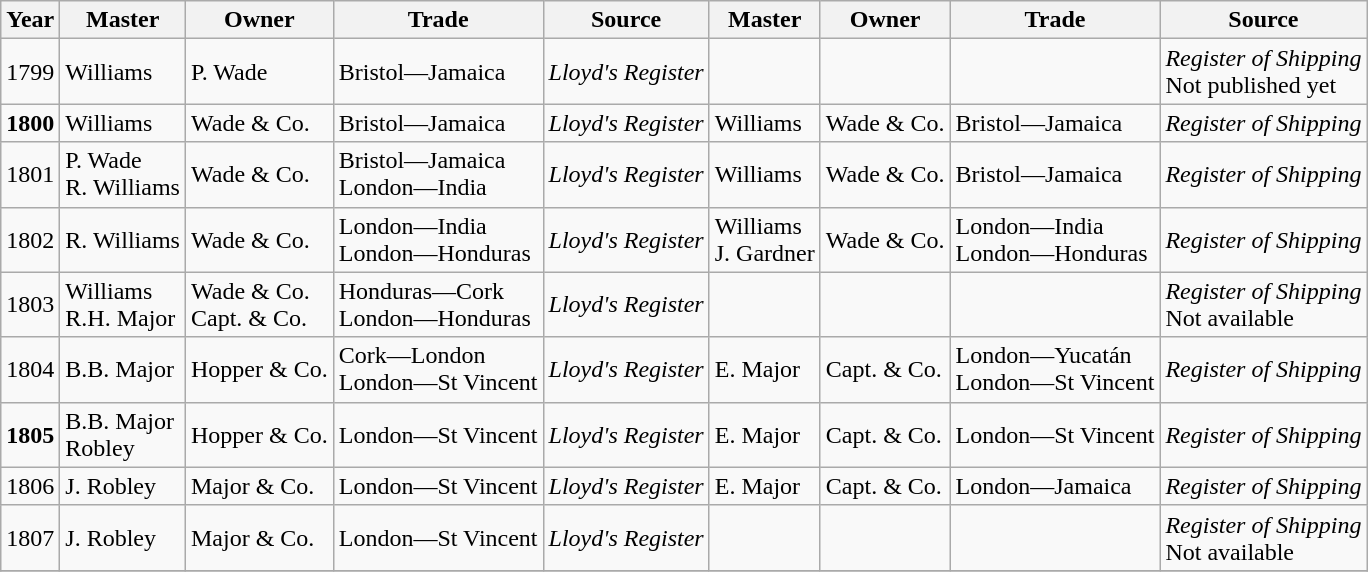<table class="sortable wikitable">
<tr>
<th>Year</th>
<th>Master</th>
<th>Owner</th>
<th>Trade</th>
<th>Source</th>
<th>Master</th>
<th>Owner</th>
<th>Trade</th>
<th>Source</th>
</tr>
<tr>
<td>1799</td>
<td>Williams</td>
<td>P. Wade</td>
<td>Bristol—Jamaica</td>
<td><em>Lloyd's Register</em></td>
<td></td>
<td></td>
<td></td>
<td><em>Register of Shipping</em><br>Not published yet</td>
</tr>
<tr>
<td><strong>1800</strong></td>
<td>Williams</td>
<td>Wade & Co.</td>
<td>Bristol—Jamaica</td>
<td><em>Lloyd's Register</em></td>
<td>Williams</td>
<td>Wade & Co.</td>
<td>Bristol—Jamaica</td>
<td><em>Register of Shipping</em></td>
</tr>
<tr>
<td>1801</td>
<td>P. Wade<br>R. Williams</td>
<td>Wade & Co.</td>
<td>Bristol—Jamaica<br>London—India</td>
<td><em>Lloyd's Register</em></td>
<td>Williams</td>
<td>Wade & Co.</td>
<td>Bristol—Jamaica</td>
<td><em>Register of Shipping</em></td>
</tr>
<tr>
<td>1802</td>
<td>R. Williams</td>
<td>Wade & Co.</td>
<td>London—India<br>London—Honduras</td>
<td><em>Lloyd's Register</em></td>
<td>Williams<br>J. Gardner</td>
<td>Wade & Co.</td>
<td>London—India<br>London—Honduras</td>
<td><em>Register of Shipping</em></td>
</tr>
<tr>
<td>1803</td>
<td>Williams<br>R.H. Major</td>
<td>Wade & Co.<br>Capt. & Co.</td>
<td>Honduras—Cork<br>London—Honduras</td>
<td><em>Lloyd's Register</em></td>
<td></td>
<td></td>
<td></td>
<td><em>Register of Shipping</em><br>Not available</td>
</tr>
<tr>
<td>1804</td>
<td>B.B. Major</td>
<td>Hopper & Co.</td>
<td>Cork—London<br>London—St Vincent</td>
<td><em>Lloyd's Register</em></td>
<td>E. Major</td>
<td>Capt. & Co.</td>
<td>London—Yucatán<br>London—St Vincent</td>
<td><em>Register of Shipping</em></td>
</tr>
<tr>
<td><strong>1805</strong></td>
<td>B.B. Major<br>Robley</td>
<td>Hopper & Co.</td>
<td>London—St Vincent</td>
<td><em>Lloyd's Register</em></td>
<td>E. Major</td>
<td>Capt. & Co.</td>
<td>London—St Vincent</td>
<td><em>Register of Shipping</em></td>
</tr>
<tr>
<td>1806</td>
<td>J. Robley</td>
<td>Major & Co.</td>
<td>London—St Vincent</td>
<td><em>Lloyd's Register</em></td>
<td>E. Major</td>
<td>Capt. & Co.</td>
<td>London—Jamaica</td>
<td><em>Register of Shipping</em></td>
</tr>
<tr>
<td>1807</td>
<td>J. Robley</td>
<td>Major & Co.</td>
<td>London—St Vincent</td>
<td><em>Lloyd's Register</em></td>
<td></td>
<td></td>
<td></td>
<td><em>Register of Shipping</em><br>Not available</td>
</tr>
<tr>
</tr>
</table>
